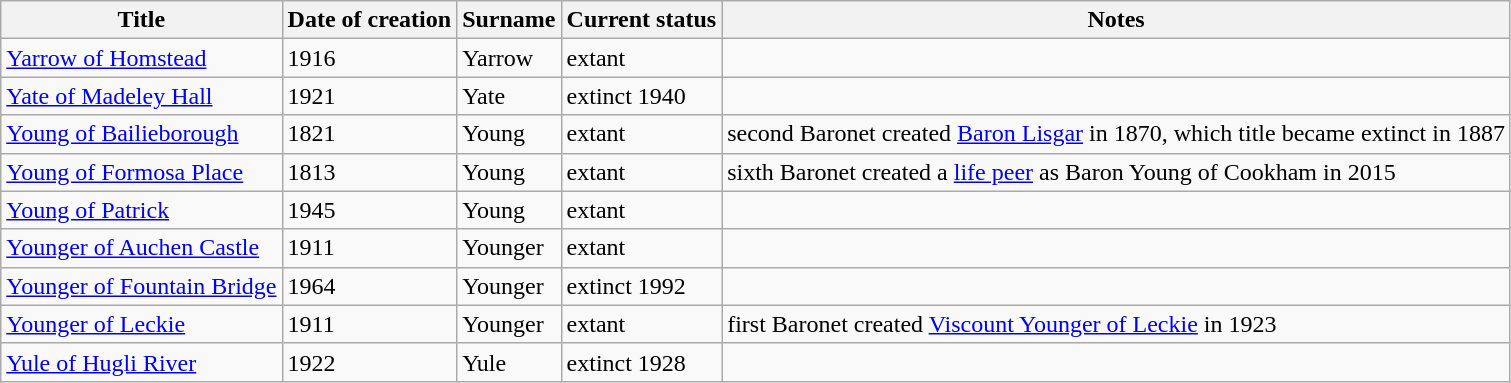<table class="wikitable">
<tr>
<th>Title</th>
<th>Date of creation</th>
<th>Surname</th>
<th>Current status</th>
<th>Notes</th>
</tr>
<tr>
<td><a href='#'>Yarrow of Homstead</a></td>
<td>1916</td>
<td>Yarrow</td>
<td>extant</td>
<td> </td>
</tr>
<tr>
<td><a href='#'>Yate of Madeley Hall</a></td>
<td>1921</td>
<td>Yate</td>
<td>extinct 1940</td>
<td> </td>
</tr>
<tr>
<td><a href='#'>Young of Bailieborough</a></td>
<td>1821</td>
<td>Young</td>
<td>extant</td>
<td>second Baronet created <a href='#'>Baron Lisgar</a> in 1870, which title became extinct in 1887</td>
</tr>
<tr>
<td><a href='#'>Young of Formosa Place</a></td>
<td>1813</td>
<td>Young</td>
<td>extant</td>
<td>sixth Baronet created a <a href='#'>life peer</a> as Baron Young of Cookham in 2015</td>
</tr>
<tr>
<td><a href='#'>Young of Patrick</a></td>
<td>1945</td>
<td>Young</td>
<td>extant</td>
<td> </td>
</tr>
<tr>
<td><a href='#'>Younger of Auchen Castle</a></td>
<td>1911</td>
<td>Younger</td>
<td>extant</td>
<td> </td>
</tr>
<tr>
<td><a href='#'>Younger of Fountain Bridge</a></td>
<td>1964</td>
<td>Younger</td>
<td>extinct 1992</td>
<td> </td>
</tr>
<tr>
<td><a href='#'>Younger of Leckie</a></td>
<td>1911</td>
<td>Younger</td>
<td>extant</td>
<td>first Baronet created <a href='#'>Viscount Younger of Leckie</a> in 1923</td>
</tr>
<tr>
<td><a href='#'>Yule of Hugli River</a></td>
<td>1922</td>
<td>Yule</td>
<td>extinct 1928</td>
<td> </td>
</tr>
</table>
